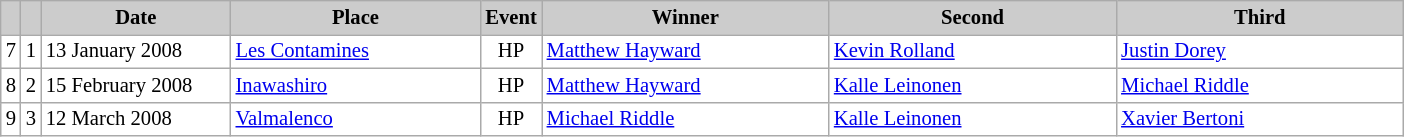<table class="wikitable plainrowheaders" style="background:#fff; font-size:86%; line-height:16px; border:grey solid 1px; border-collapse:collapse;">
<tr style="background:#ccc; text-align:center;">
<th scope="col" style="background:#ccc; width=20 px;"></th>
<th scope="col" style="background:#ccc; width=30 px;"></th>
<th scope="col" style="background:#ccc; width:120px;">Date</th>
<th scope="col" style="background:#ccc; width:160px;">Place</th>
<th scope="col" style="background:#ccc; width:15px;">Event</th>
<th scope="col" style="background:#ccc; width:185px;">Winner</th>
<th scope="col" style="background:#ccc; width:185px;">Second</th>
<th scope="col" style="background:#ccc; width:185px;">Third</th>
</tr>
<tr>
<td align=center>7</td>
<td align=center>1</td>
<td>13 January 2008</td>
<td> <a href='#'>Les Contamines</a></td>
<td align=center>HP</td>
<td> <a href='#'>Matthew Hayward</a></td>
<td> <a href='#'>Kevin Rolland</a></td>
<td> <a href='#'>Justin Dorey</a></td>
</tr>
<tr>
<td align=center>8</td>
<td align=center>2</td>
<td>15 February 2008</td>
<td> <a href='#'>Inawashiro</a></td>
<td align=center>HP</td>
<td> <a href='#'>Matthew Hayward</a></td>
<td> <a href='#'>Kalle Leinonen</a></td>
<td> <a href='#'>Michael Riddle</a></td>
</tr>
<tr>
<td align=center>9</td>
<td align=center>3</td>
<td>12 March 2008</td>
<td> <a href='#'>Valmalenco</a></td>
<td align=center>HP</td>
<td> <a href='#'>Michael Riddle</a></td>
<td> <a href='#'>Kalle Leinonen</a></td>
<td> <a href='#'>Xavier Bertoni</a></td>
</tr>
</table>
